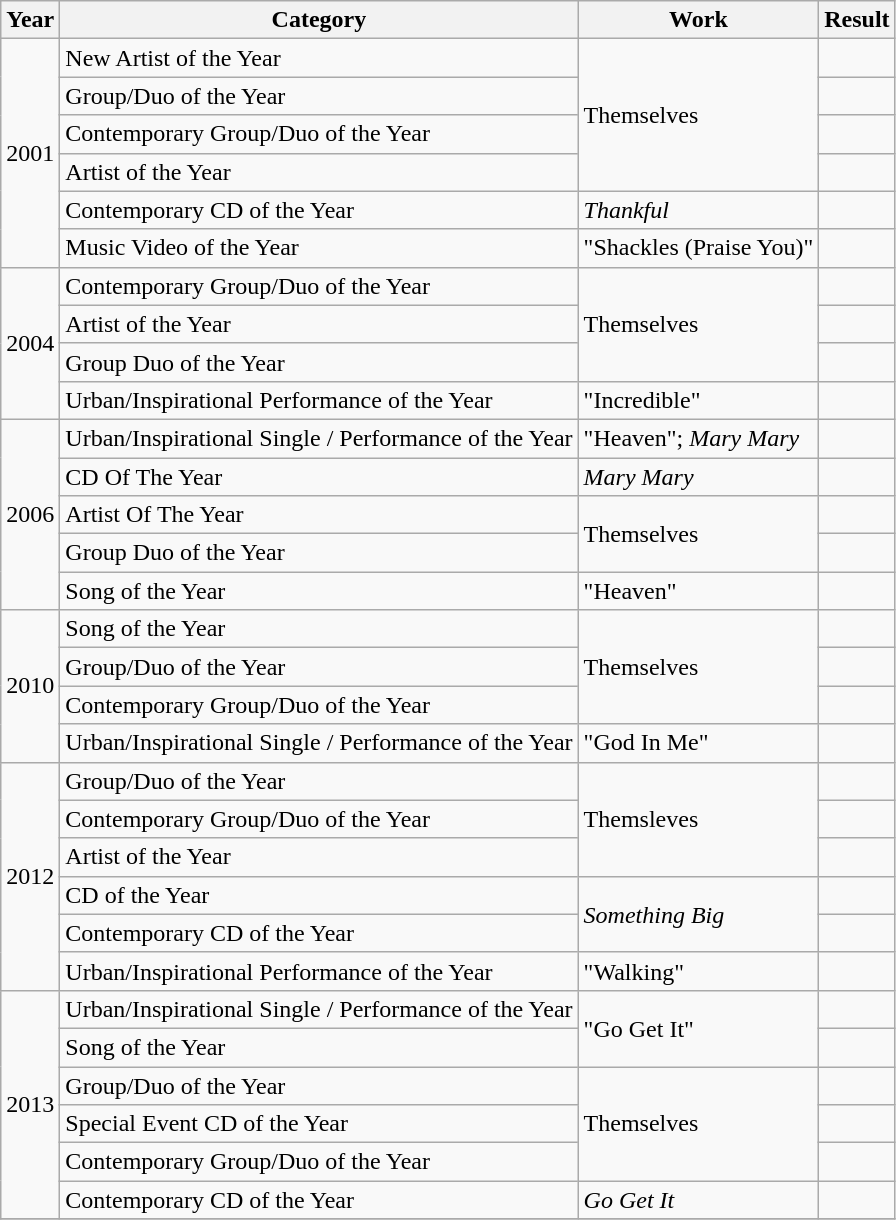<table class="wikitable">
<tr>
<th>Year</th>
<th>Category</th>
<th>Work</th>
<th>Result</th>
</tr>
<tr>
<td rowspan="6">2001</td>
<td>New Artist of the Year</td>
<td rowspan="4">Themselves</td>
<td></td>
</tr>
<tr>
<td>Group/Duo of the Year</td>
<td></td>
</tr>
<tr>
<td>Contemporary Group/Duo of the Year</td>
<td></td>
</tr>
<tr>
<td>Artist of the Year</td>
<td></td>
</tr>
<tr>
<td>Contemporary CD of the Year</td>
<td><em>Thankful</em></td>
<td></td>
</tr>
<tr>
<td>Music Video of the Year</td>
<td>"Shackles (Praise You)"</td>
<td></td>
</tr>
<tr>
<td rowspan="4">2004</td>
<td>Contemporary Group/Duo of the Year</td>
<td rowspan="3">Themselves</td>
<td></td>
</tr>
<tr>
<td>Artist of the Year</td>
<td></td>
</tr>
<tr>
<td>Group Duo of the Year</td>
<td></td>
</tr>
<tr>
<td>Urban/Inspirational Performance of the Year</td>
<td>"Incredible"</td>
<td></td>
</tr>
<tr>
<td rowspan="5">2006</td>
<td>Urban/Inspirational Single / Performance of the Year</td>
<td>"Heaven"; <em>Mary Mary</em></td>
<td></td>
</tr>
<tr>
<td>CD Of The Year</td>
<td><em>Mary Mary</em></td>
<td></td>
</tr>
<tr>
<td>Artist Of The Year</td>
<td rowspan="2">Themselves</td>
<td></td>
</tr>
<tr>
<td>Group Duo of the Year</td>
<td></td>
</tr>
<tr>
<td>Song of the Year</td>
<td>"Heaven"</td>
<td></td>
</tr>
<tr>
<td rowspan="4">2010</td>
<td>Song of the Year</td>
<td rowspan="3">Themselves</td>
<td></td>
</tr>
<tr>
<td>Group/Duo of the Year</td>
<td></td>
</tr>
<tr>
<td>Contemporary Group/Duo of the Year</td>
<td></td>
</tr>
<tr>
<td>Urban/Inspirational Single / Performance of the Year</td>
<td>"God In Me"</td>
<td></td>
</tr>
<tr>
<td rowspan="6">2012</td>
<td>Group/Duo of the Year</td>
<td rowspan="3">Themsleves</td>
<td></td>
</tr>
<tr>
<td>Contemporary Group/Duo of the Year</td>
<td></td>
</tr>
<tr>
<td>Artist of the Year</td>
<td></td>
</tr>
<tr>
<td>CD of the Year</td>
<td rowspan="2"><em>Something Big</em></td>
<td></td>
</tr>
<tr>
<td>Contemporary CD of the Year</td>
<td></td>
</tr>
<tr>
<td>Urban/Inspirational Performance of the Year</td>
<td>"Walking"</td>
<td></td>
</tr>
<tr>
<td rowspan="6">2013</td>
<td>Urban/Inspirational Single / Performance of the Year</td>
<td rowspan="2">"Go Get It"</td>
<td></td>
</tr>
<tr>
<td>Song of the Year</td>
<td></td>
</tr>
<tr>
<td>Group/Duo of the Year</td>
<td rowspan="3">Themselves</td>
<td></td>
</tr>
<tr>
<td>Special Event CD of the Year</td>
<td></td>
</tr>
<tr>
<td>Contemporary Group/Duo of the Year</td>
<td></td>
</tr>
<tr>
<td>Contemporary CD of the Year</td>
<td><em>Go Get It</em></td>
<td></td>
</tr>
<tr>
</tr>
</table>
